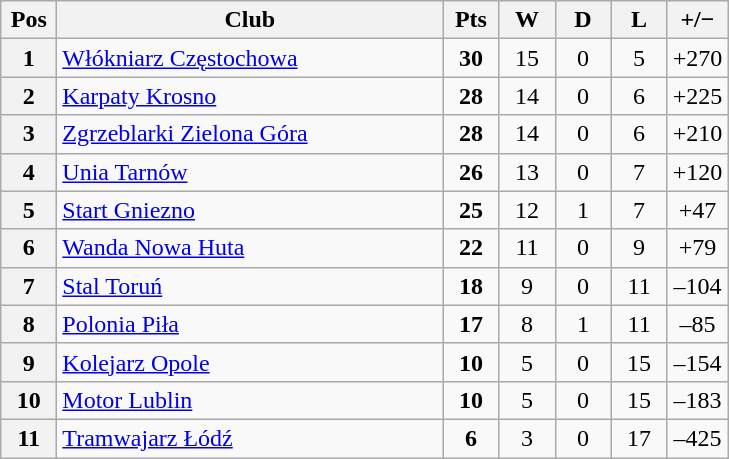<table class="wikitable">
<tr>
<th width=30>Pos</th>
<th width=250>Club</th>
<th width=30>Pts</th>
<th width=30>W</th>
<th width=30>D</th>
<th width=30>L</th>
<th width=30>+/−</th>
</tr>
<tr align=center>
<th>1</th>
<td align=left><a href='#'>Włókniarz Częstochowa</a></td>
<td><strong>30</strong></td>
<td>15</td>
<td>0</td>
<td>5</td>
<td>+270</td>
</tr>
<tr align=center>
<th>2</th>
<td align=left><a href='#'>Karpaty Krosno</a></td>
<td><strong>28</strong></td>
<td>14</td>
<td>0</td>
<td>6</td>
<td>+225</td>
</tr>
<tr align=center>
<th>3</th>
<td align=left><a href='#'>Zgrzeblarki Zielona Góra</a></td>
<td><strong>28</strong></td>
<td>14</td>
<td>0</td>
<td>6</td>
<td>+210</td>
</tr>
<tr align=center>
<th>4</th>
<td align=left><a href='#'>Unia Tarnów</a></td>
<td><strong>26</strong></td>
<td>13</td>
<td>0</td>
<td>7</td>
<td>+120</td>
</tr>
<tr align=center>
<th>5</th>
<td align=left><a href='#'>Start Gniezno</a></td>
<td><strong>25</strong></td>
<td>12</td>
<td>1</td>
<td>7</td>
<td>+47</td>
</tr>
<tr align=center>
<th>6</th>
<td align=left><a href='#'>Wanda Nowa Huta</a></td>
<td><strong>22</strong></td>
<td>11</td>
<td>0</td>
<td>9</td>
<td>+79</td>
</tr>
<tr align=center>
<th>7</th>
<td align=left><a href='#'>Stal Toruń</a></td>
<td><strong>18</strong></td>
<td>9</td>
<td>0</td>
<td>11</td>
<td>–104</td>
</tr>
<tr align=center>
<th>8</th>
<td align=left><a href='#'>Polonia Piła</a></td>
<td><strong>17</strong></td>
<td>8</td>
<td>1</td>
<td>11</td>
<td>–85</td>
</tr>
<tr align=center>
<th>9</th>
<td align=left><a href='#'>Kolejarz Opole</a></td>
<td><strong>10</strong></td>
<td>5</td>
<td>0</td>
<td>15</td>
<td>–154</td>
</tr>
<tr align=center>
<th>10</th>
<td align=left><a href='#'>Motor Lublin</a></td>
<td><strong>10</strong></td>
<td>5</td>
<td>0</td>
<td>15</td>
<td>–183</td>
</tr>
<tr align=center>
<th>11</th>
<td align=left><a href='#'>Tramwajarz Łódź</a></td>
<td><strong>6</strong></td>
<td>3</td>
<td>0</td>
<td>17</td>
<td>–425</td>
</tr>
</table>
